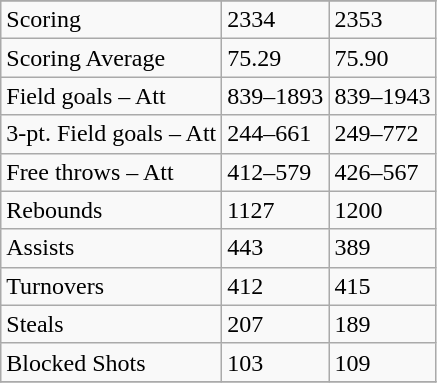<table class="wikitable">
<tr>
</tr>
<tr>
<td>Scoring</td>
<td>2334</td>
<td>2353</td>
</tr>
<tr>
<td>Scoring Average</td>
<td>75.29</td>
<td>75.90</td>
</tr>
<tr>
<td>Field goals – Att</td>
<td>839–1893</td>
<td>839–1943</td>
</tr>
<tr>
<td>3-pt. Field goals – Att</td>
<td>244–661</td>
<td>249–772</td>
</tr>
<tr>
<td>Free throws – Att</td>
<td>412–579</td>
<td>426–567</td>
</tr>
<tr>
<td>Rebounds</td>
<td>1127</td>
<td>1200</td>
</tr>
<tr>
<td>Assists</td>
<td>443</td>
<td>389</td>
</tr>
<tr>
<td>Turnovers</td>
<td>412</td>
<td>415</td>
</tr>
<tr>
<td>Steals</td>
<td>207</td>
<td>189</td>
</tr>
<tr>
<td>Blocked Shots</td>
<td>103</td>
<td>109</td>
</tr>
<tr>
</tr>
</table>
